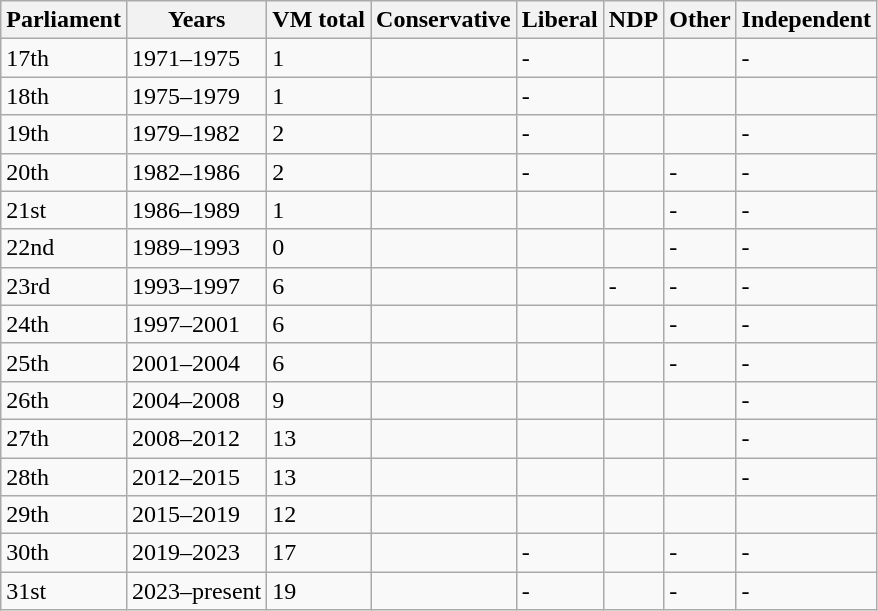<table class="wikitable sortable">
<tr>
<th data-sort-type="number">Parliament</th>
<th>Years</th>
<th>VM total</th>
<th>Conservative</th>
<th>Liberal</th>
<th>NDP</th>
<th>Other</th>
<th>Independent</th>
</tr>
<tr>
<td>17th</td>
<td>1971–1975</td>
<td>1</td>
<td></td>
<td>-</td>
<td></td>
<td></td>
<td>-</td>
</tr>
<tr>
<td>18th</td>
<td>1975–1979</td>
<td>1</td>
<td></td>
<td>-</td>
<td></td>
<td></td>
<td></td>
</tr>
<tr>
<td>19th</td>
<td>1979–1982</td>
<td>2</td>
<td></td>
<td>-</td>
<td></td>
<td></td>
<td>-</td>
</tr>
<tr>
<td>20th</td>
<td>1982–1986</td>
<td>2</td>
<td></td>
<td>-</td>
<td></td>
<td>-</td>
<td>-</td>
</tr>
<tr>
<td>21st</td>
<td>1986–1989</td>
<td>1</td>
<td></td>
<td></td>
<td></td>
<td>-</td>
<td>-</td>
</tr>
<tr>
<td>22nd</td>
<td>1989–1993</td>
<td>0</td>
<td></td>
<td></td>
<td></td>
<td>-</td>
<td>-</td>
</tr>
<tr>
<td>23rd</td>
<td>1993–1997</td>
<td>6</td>
<td></td>
<td></td>
<td>-</td>
<td>-</td>
<td>-</td>
</tr>
<tr>
<td>24th</td>
<td>1997–2001</td>
<td>6</td>
<td></td>
<td></td>
<td></td>
<td>-</td>
<td>-</td>
</tr>
<tr>
<td>25th</td>
<td>2001–2004</td>
<td>6</td>
<td></td>
<td></td>
<td></td>
<td>-</td>
<td>-</td>
</tr>
<tr>
<td>26th</td>
<td>2004–2008</td>
<td>9</td>
<td></td>
<td></td>
<td></td>
<td></td>
<td>-</td>
</tr>
<tr>
<td>27th</td>
<td>2008–2012</td>
<td>13</td>
<td></td>
<td></td>
<td></td>
<td></td>
<td>-</td>
</tr>
<tr>
<td>28th</td>
<td>2012–2015</td>
<td>13</td>
<td></td>
<td></td>
<td></td>
<td></td>
<td>-</td>
</tr>
<tr>
<td>29th</td>
<td>2015–2019</td>
<td>12</td>
<td></td>
<td></td>
<td></td>
<td></td>
<td></td>
</tr>
<tr>
<td>30th</td>
<td>2019–2023</td>
<td>17</td>
<td></td>
<td>-</td>
<td></td>
<td>-</td>
<td>-</td>
</tr>
<tr>
<td>31st</td>
<td>2023–present</td>
<td>19</td>
<td></td>
<td>-</td>
<td></td>
<td>-</td>
<td>-</td>
</tr>
</table>
